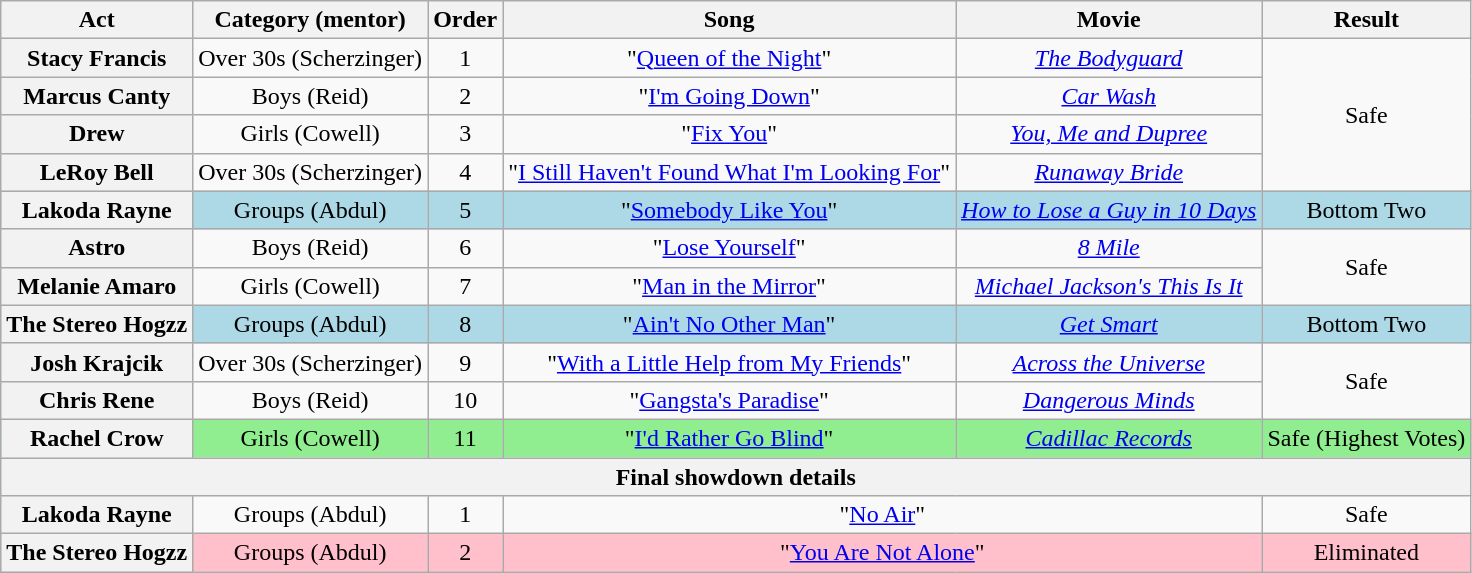<table class="wikitable plainrowheaders" style="text-align:center;">
<tr>
<th scope="col">Act</th>
<th scope="col">Category (mentor)</th>
<th scope="col">Order</th>
<th scope="col">Song</th>
<th scope="col">Movie</th>
<th scope="col">Result</th>
</tr>
<tr>
<th scope="row">Stacy Francis</th>
<td>Over 30s (Scherzinger)</td>
<td>1</td>
<td>"<a href='#'>Queen of the Night</a>"</td>
<td><em><a href='#'>The Bodyguard</a></em></td>
<td rowspan=4>Safe</td>
</tr>
<tr>
<th scope="row">Marcus Canty</th>
<td>Boys (Reid)</td>
<td>2</td>
<td>"<a href='#'>I'm Going Down</a>"</td>
<td><em><a href='#'>Car Wash</a></em></td>
</tr>
<tr>
<th scope="row">Drew</th>
<td>Girls (Cowell)</td>
<td>3</td>
<td>"<a href='#'>Fix You</a>"</td>
<td><em><a href='#'>You, Me and Dupree</a></em></td>
</tr>
<tr>
<th scope="row">LeRoy Bell</th>
<td>Over 30s (Scherzinger)</td>
<td>4</td>
<td>"<a href='#'>I Still Haven't Found What I'm Looking For</a>"</td>
<td><em><a href='#'>Runaway Bride</a></em></td>
</tr>
<tr style="background:lightblue;">
<th scope="row">Lakoda Rayne</th>
<td>Groups (Abdul)</td>
<td>5</td>
<td>"<a href='#'>Somebody Like You</a>"</td>
<td><em><a href='#'>How to Lose a Guy in 10 Days</a></em></td>
<td>Bottom Two</td>
</tr>
<tr>
<th scope="row">Astro</th>
<td>Boys (Reid)</td>
<td>6</td>
<td>"<a href='#'>Lose Yourself</a>"</td>
<td><em><a href='#'>8 Mile</a></em></td>
<td rowspan=2>Safe</td>
</tr>
<tr>
<th scope="row">Melanie Amaro</th>
<td>Girls (Cowell)</td>
<td>7</td>
<td>"<a href='#'>Man in the Mirror</a>"</td>
<td><em><a href='#'>Michael Jackson's This Is It</a></em></td>
</tr>
<tr style="background:lightblue;">
<th scope="row">The Stereo Hogzz</th>
<td>Groups (Abdul)</td>
<td>8</td>
<td>"<a href='#'>Ain't No Other Man</a>"</td>
<td><em><a href='#'>Get Smart</a></em></td>
<td>Bottom Two</td>
</tr>
<tr>
<th scope="row">Josh Krajcik</th>
<td>Over 30s (Scherzinger)</td>
<td>9</td>
<td>"<a href='#'>With a Little Help from My Friends</a>"</td>
<td><em><a href='#'>Across the Universe</a></em></td>
<td rowspan=2>Safe</td>
</tr>
<tr>
<th scope="row">Chris Rene</th>
<td>Boys (Reid)</td>
<td>10</td>
<td>"<a href='#'>Gangsta's Paradise</a>"</td>
<td><em><a href='#'>Dangerous Minds</a></em></td>
</tr>
<tr style="background:lightgreen;">
<th scope="row">Rachel Crow</th>
<td>Girls (Cowell)</td>
<td>11</td>
<td>"<a href='#'>I'd Rather Go Blind</a>"</td>
<td><em><a href='#'>Cadillac Records</a></em></td>
<td>Safe (Highest Votes)</td>
</tr>
<tr>
<th colspan="6">Final showdown details</th>
</tr>
<tr>
<th scope="row">Lakoda Rayne</th>
<td>Groups (Abdul)</td>
<td>1</td>
<td colspan="2">"<a href='#'>No Air</a>"</td>
<td>Safe</td>
</tr>
<tr style="background:pink;">
<th scope="row">The Stereo Hogzz</th>
<td>Groups (Abdul)</td>
<td>2</td>
<td colspan=2>"<a href='#'>You Are Not Alone</a>"</td>
<td>Eliminated</td>
</tr>
</table>
